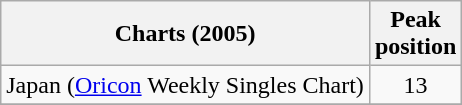<table class="wikitable sortable">
<tr>
<th>Charts (2005)</th>
<th>Peak<br>position</th>
</tr>
<tr>
<td>Japan (<a href='#'>Oricon</a> Weekly Singles Chart)</td>
<td style="text-align:center;">13</td>
</tr>
<tr>
</tr>
</table>
